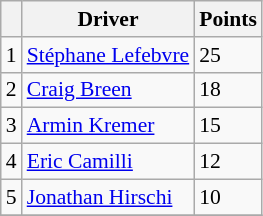<table class="wikitable" style="font-size: 90%;">
<tr>
<th></th>
<th>Driver</th>
<th>Points</th>
</tr>
<tr>
<td align="center">1</td>
<td> <a href='#'>Stéphane Lefebvre</a></td>
<td align="left">25</td>
</tr>
<tr>
<td align="center">2</td>
<td> <a href='#'>Craig Breen</a></td>
<td align="left">18</td>
</tr>
<tr>
<td align="center">3</td>
<td> <a href='#'>Armin Kremer</a></td>
<td align="left">15</td>
</tr>
<tr>
<td align="center">4</td>
<td> <a href='#'>Eric Camilli</a></td>
<td align="left">12</td>
</tr>
<tr>
<td align="center">5</td>
<td> <a href='#'>Jonathan Hirschi</a></td>
<td align="left">10</td>
</tr>
<tr>
</tr>
</table>
